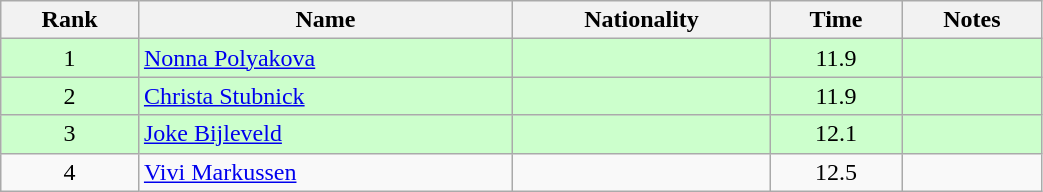<table class="wikitable sortable" style="text-align:center;width: 55%">
<tr>
<th>Rank</th>
<th>Name</th>
<th>Nationality</th>
<th>Time</th>
<th>Notes</th>
</tr>
<tr bgcolor=ccffcc>
<td>1</td>
<td align=left><a href='#'>Nonna Polyakova</a></td>
<td align=left></td>
<td>11.9</td>
<td></td>
</tr>
<tr bgcolor=ccffcc>
<td>2</td>
<td align=left><a href='#'>Christa Stubnick</a></td>
<td align=left></td>
<td>11.9</td>
<td></td>
</tr>
<tr bgcolor=ccffcc>
<td>3</td>
<td align=left><a href='#'>Joke Bijleveld</a></td>
<td align=left></td>
<td>12.1</td>
<td></td>
</tr>
<tr>
<td>4</td>
<td align=left><a href='#'>Vivi Markussen</a></td>
<td align=left></td>
<td>12.5</td>
<td></td>
</tr>
</table>
